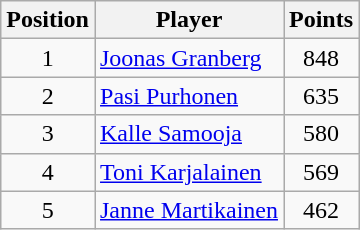<table class=wikitable>
<tr>
<th>Position</th>
<th>Player</th>
<th>Points</th>
</tr>
<tr>
<td align=center>1</td>
<td> <a href='#'>Joonas Granberg</a></td>
<td align=center>848</td>
</tr>
<tr>
<td align=center>2</td>
<td> <a href='#'>Pasi Purhonen</a></td>
<td align=center>635</td>
</tr>
<tr>
<td align=center>3</td>
<td> <a href='#'>Kalle Samooja</a></td>
<td align=center>580</td>
</tr>
<tr>
<td align=center>4</td>
<td> <a href='#'>Toni Karjalainen</a></td>
<td align=center>569</td>
</tr>
<tr>
<td align=center>5</td>
<td> <a href='#'>Janne Martikainen</a></td>
<td align=center>462</td>
</tr>
</table>
